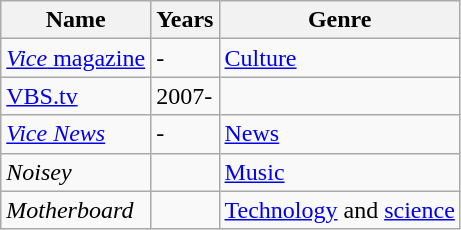<table class="wikitable sortable">
<tr>
<th>Name</th>
<th>Years</th>
<th>Genre</th>
</tr>
<tr>
<td><a href='#'><em>Vice</em> magazine</a></td>
<td>-</td>
<td><a href='#'>Culture</a></td>
</tr>
<tr>
<td><a href='#'>VBS.tv</a></td>
<td>2007-</td>
<td></td>
</tr>
<tr>
<td><em><a href='#'>Vice News</a></em></td>
<td>-</td>
<td><a href='#'>News</a></td>
</tr>
<tr>
<td><em>Noisey</em></td>
<td></td>
<td><a href='#'>Music</a></td>
</tr>
<tr>
<td><em>Motherboard</em></td>
<td></td>
<td><a href='#'>Technology</a> and <a href='#'>science</a></td>
</tr>
</table>
